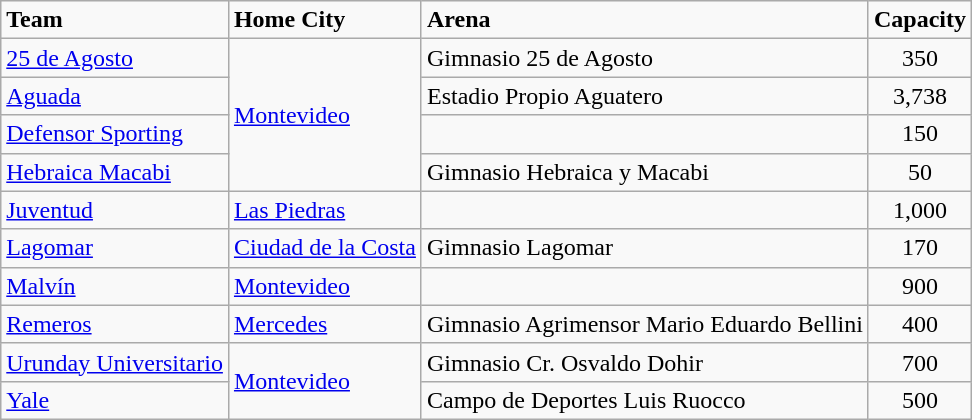<table class="wikitable sortable">
<tr>
<td><strong>Team</strong></td>
<td><strong>Home City</strong></td>
<td><strong>Arena</strong></td>
<td><strong>Capacity</strong></td>
</tr>
<tr align=left>
<td><a href='#'>25 de Agosto</a></td>
<td rowspan=4> <a href='#'>Montevideo</a></td>
<td>Gimnasio 25 de Agosto</td>
<td align="center">350</td>
</tr>
<tr align=left>
<td><a href='#'>Aguada</a></td>
<td>Estadio Propio Aguatero</td>
<td align="center">3,738</td>
</tr>
<tr align=left>
<td><a href='#'>Defensor Sporting</a></td>
<td></td>
<td align="center">150</td>
</tr>
<tr align=left>
<td><a href='#'>Hebraica Macabi</a></td>
<td>Gimnasio Hebraica y Macabi</td>
<td align="center">50</td>
</tr>
<tr align=left>
<td><a href='#'>Juventud</a></td>
<td> <a href='#'>Las Piedras</a></td>
<td></td>
<td align="center">1,000</td>
</tr>
<tr align=left>
<td><a href='#'>Lagomar</a></td>
<td> <a href='#'>Ciudad de la Costa</a></td>
<td>Gimnasio Lagomar</td>
<td align="center">170</td>
</tr>
<tr align=left>
<td><a href='#'>Malvín</a></td>
<td> <a href='#'>Montevideo</a></td>
<td></td>
<td align="center">900</td>
</tr>
<tr align=left>
<td><a href='#'>Remeros</a></td>
<td> <a href='#'>Mercedes</a></td>
<td>Gimnasio Agrimensor Mario Eduardo Bellini</td>
<td align="center">400</td>
</tr>
<tr align=left>
<td><a href='#'>Urunday Universitario</a></td>
<td rowspan=2> <a href='#'>Montevideo</a></td>
<td>Gimnasio Cr. Osvaldo Dohir</td>
<td align="center">700</td>
</tr>
<tr align=left>
<td><a href='#'>Yale</a></td>
<td>Campo de Deportes Luis Ruocco</td>
<td align="center">500</td>
</tr>
</table>
